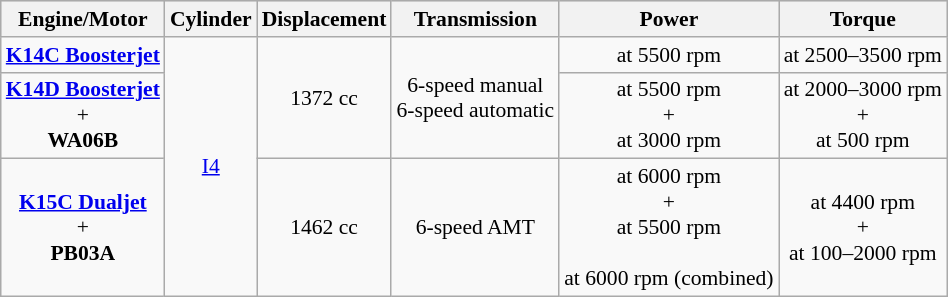<table class="wikitable" style="text-align:center; font-size:90%;">
<tr style="background:#dcdcdc; text-align:center; vertical-align:middle;">
<th>Engine/Motor</th>
<th>Cylinder</th>
<th>Displacement</th>
<th>Transmission</th>
<th>Power</th>
<th>Torque</th>
</tr>
<tr>
<td><strong><a href='#'>K14C Boosterjet</a></strong></td>
<td rowspan="3"><a href='#'>I4</a></td>
<td rowspan="2">1372 cc</td>
<td rowspan="2">6-speed manual<br>6-speed automatic</td>
<td> at 5500 rpm</td>
<td> at 2500–3500 rpm</td>
</tr>
<tr>
<td><strong><a href='#'>K14D Boosterjet</a></strong><br>+<br><strong>WA06B</strong></td>
<td> at 5500 rpm<br>+<br> at 3000 rpm</td>
<td> at 2000–3000 rpm<br>+<br> at 500 rpm</td>
</tr>
<tr>
<td><strong><a href='#'>K15C Dualjet</a></strong><br>+<br><strong>PB03A</strong></td>
<td>1462 cc</td>
<td rowspan="2">6-speed AMT</td>
<td> at 6000 rpm<br>+<br> at 5500 rpm<br><br> at 6000 rpm (combined)</td>
<td> at 4400 rpm<br>+<br> at 100–2000 rpm</td>
</tr>
</table>
